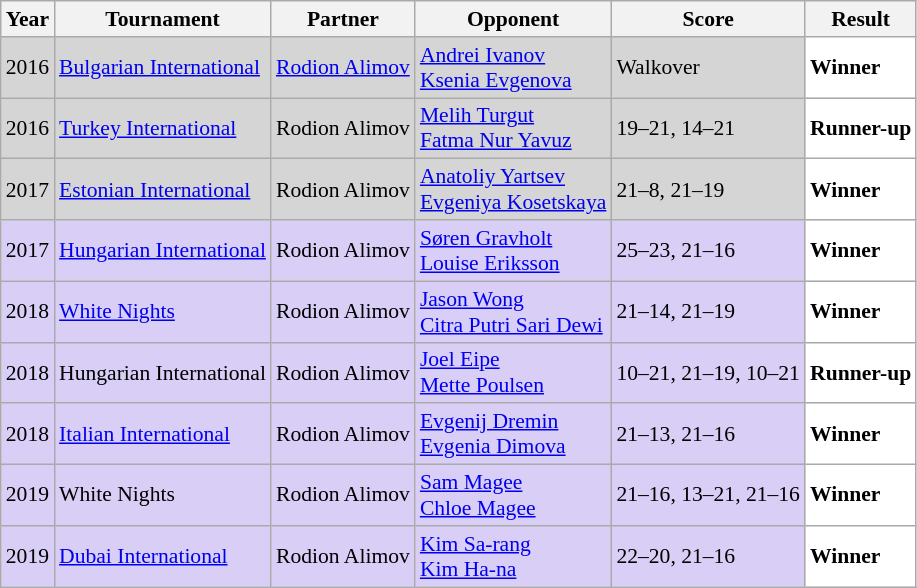<table class="sortable wikitable" style="font-size: 90%;">
<tr>
<th>Year</th>
<th>Tournament</th>
<th>Partner</th>
<th>Opponent</th>
<th>Score</th>
<th>Result</th>
</tr>
<tr style="background:#D5D5D5">
<td align="center">2016</td>
<td align="left"><a href='#'>Bulgarian International</a></td>
<td align="left"> <a href='#'>Rodion Alimov</a></td>
<td align="left"> <a href='#'>Andrei Ivanov</a><br> <a href='#'>Ksenia Evgenova</a></td>
<td align="left">Walkover</td>
<td style="text-align:left; background:white"> <strong>Winner</strong></td>
</tr>
<tr style="background:#D5D5D5">
<td align="center">2016</td>
<td align="left"><a href='#'>Turkey International</a></td>
<td align="left"> Rodion Alimov</td>
<td align="left"> <a href='#'>Melih Turgut</a><br> <a href='#'>Fatma Nur Yavuz</a></td>
<td align="left">19–21, 14–21</td>
<td style="text-align:left; background:white"> <strong>Runner-up</strong></td>
</tr>
<tr style="background:#D5D5D5">
<td align="center">2017</td>
<td align="left"><a href='#'>Estonian International</a></td>
<td align="left"> Rodion Alimov</td>
<td align="left"> <a href='#'>Anatoliy Yartsev</a><br> <a href='#'>Evgeniya Kosetskaya</a></td>
<td align="left">21–8, 21–19</td>
<td style="text-align:left; background:white"> <strong>Winner</strong></td>
</tr>
<tr style="background:#D8CEF6">
<td align="center">2017</td>
<td align="left"><a href='#'>Hungarian International</a></td>
<td align="left"> Rodion Alimov</td>
<td align="left"> <a href='#'>Søren Gravholt</a><br> <a href='#'>Louise Eriksson</a></td>
<td align="left">25–23, 21–16</td>
<td style="text-align:left; background:white"> <strong>Winner</strong></td>
</tr>
<tr style="background:#D8CEF6">
<td align="center">2018</td>
<td align="left"><a href='#'>White Nights</a></td>
<td align="left"> Rodion Alimov</td>
<td align="left"> <a href='#'>Jason Wong</a><br> <a href='#'>Citra Putri Sari Dewi</a></td>
<td align="left">21–14, 21–19</td>
<td style="text-align:left; background:white"> <strong>Winner</strong></td>
</tr>
<tr style="background:#D8CEF6">
<td align="center">2018</td>
<td align="left">Hungarian International</td>
<td align="left"> Rodion Alimov</td>
<td align="left"> <a href='#'>Joel Eipe</a><br> <a href='#'>Mette Poulsen</a></td>
<td align="left">10–21, 21–19, 10–21</td>
<td style="text-align:left; background:white"> <strong>Runner-up</strong></td>
</tr>
<tr style="background:#D8CEF6">
<td align="center">2018</td>
<td align="left"><a href='#'>Italian International</a></td>
<td align="left"> Rodion Alimov</td>
<td align="left"> <a href='#'>Evgenij Dremin</a><br> <a href='#'>Evgenia Dimova</a></td>
<td align="left">21–13, 21–16</td>
<td style="text-align:left; background:white"> <strong>Winner</strong></td>
</tr>
<tr style="background:#D8CEF6">
<td align="center">2019</td>
<td align="left">White Nights</td>
<td align="left"> Rodion Alimov</td>
<td align="left"> <a href='#'>Sam Magee</a><br> <a href='#'>Chloe Magee</a></td>
<td align="left">21–16, 13–21, 21–16</td>
<td style="text-align:left; background:white"> <strong>Winner</strong></td>
</tr>
<tr style="background:#D8CEF6">
<td align="center">2019</td>
<td align="left"><a href='#'>Dubai International</a></td>
<td align="left"> Rodion Alimov</td>
<td align="left"> <a href='#'>Kim Sa-rang</a><br> <a href='#'>Kim Ha-na</a></td>
<td align="left">22–20, 21–16</td>
<td style="text-align:left; background:white"> <strong>Winner</strong></td>
</tr>
</table>
